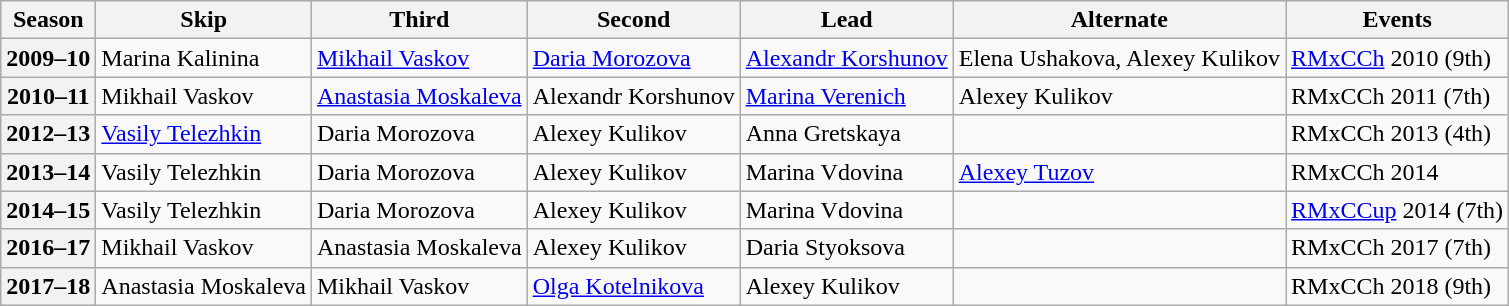<table class="wikitable">
<tr>
<th scope="col">Season</th>
<th scope="col">Skip</th>
<th scope="col">Third</th>
<th scope="col">Second</th>
<th scope="col">Lead</th>
<th scope="col">Alternate</th>
<th scope="col">Events</th>
</tr>
<tr>
<th scope="row">2009–10</th>
<td>Marina Kalinina</td>
<td><a href='#'>Mikhail Vaskov</a></td>
<td><a href='#'>Daria Morozova</a></td>
<td><a href='#'>Alexandr Korshunov</a></td>
<td>Elena Ushakova, Alexey Kulikov</td>
<td><a href='#'>RMxCCh</a> 2010 (9th)</td>
</tr>
<tr>
<th scope="row">2010–11</th>
<td>Mikhail Vaskov</td>
<td><a href='#'>Anastasia Moskaleva</a></td>
<td>Alexandr Korshunov</td>
<td><a href='#'>Marina Verenich</a></td>
<td>Alexey Kulikov</td>
<td>RMxCCh 2011 (7th)</td>
</tr>
<tr>
<th scope="row">2012–13</th>
<td><a href='#'>Vasily Telezhkin</a></td>
<td>Daria Morozova</td>
<td>Alexey Kulikov</td>
<td>Anna Gretskaya</td>
<td></td>
<td>RMxCCh 2013 (4th)</td>
</tr>
<tr>
<th scope="row">2013–14</th>
<td>Vasily Telezhkin</td>
<td>Daria Morozova</td>
<td>Alexey Kulikov</td>
<td>Marina Vdovina</td>
<td><a href='#'>Alexey Tuzov</a></td>
<td>RMxCCh 2014 </td>
</tr>
<tr>
<th scope="row">2014–15</th>
<td>Vasily Telezhkin</td>
<td>Daria Morozova</td>
<td>Alexey Kulikov</td>
<td>Marina Vdovina</td>
<td></td>
<td><a href='#'>RMxCCup</a> 2014 (7th)</td>
</tr>
<tr>
<th scope="row">2016–17</th>
<td>Mikhail Vaskov</td>
<td>Anastasia Moskaleva</td>
<td>Alexey Kulikov</td>
<td>Daria Styoksova</td>
<td></td>
<td>RMxCCh 2017 (7th)</td>
</tr>
<tr>
<th scope="row">2017–18</th>
<td>Anastasia Moskaleva</td>
<td>Mikhail Vaskov</td>
<td><a href='#'>Olga Kotelnikova</a></td>
<td>Alexey Kulikov</td>
<td></td>
<td>RMxCCh 2018 (9th)</td>
</tr>
</table>
